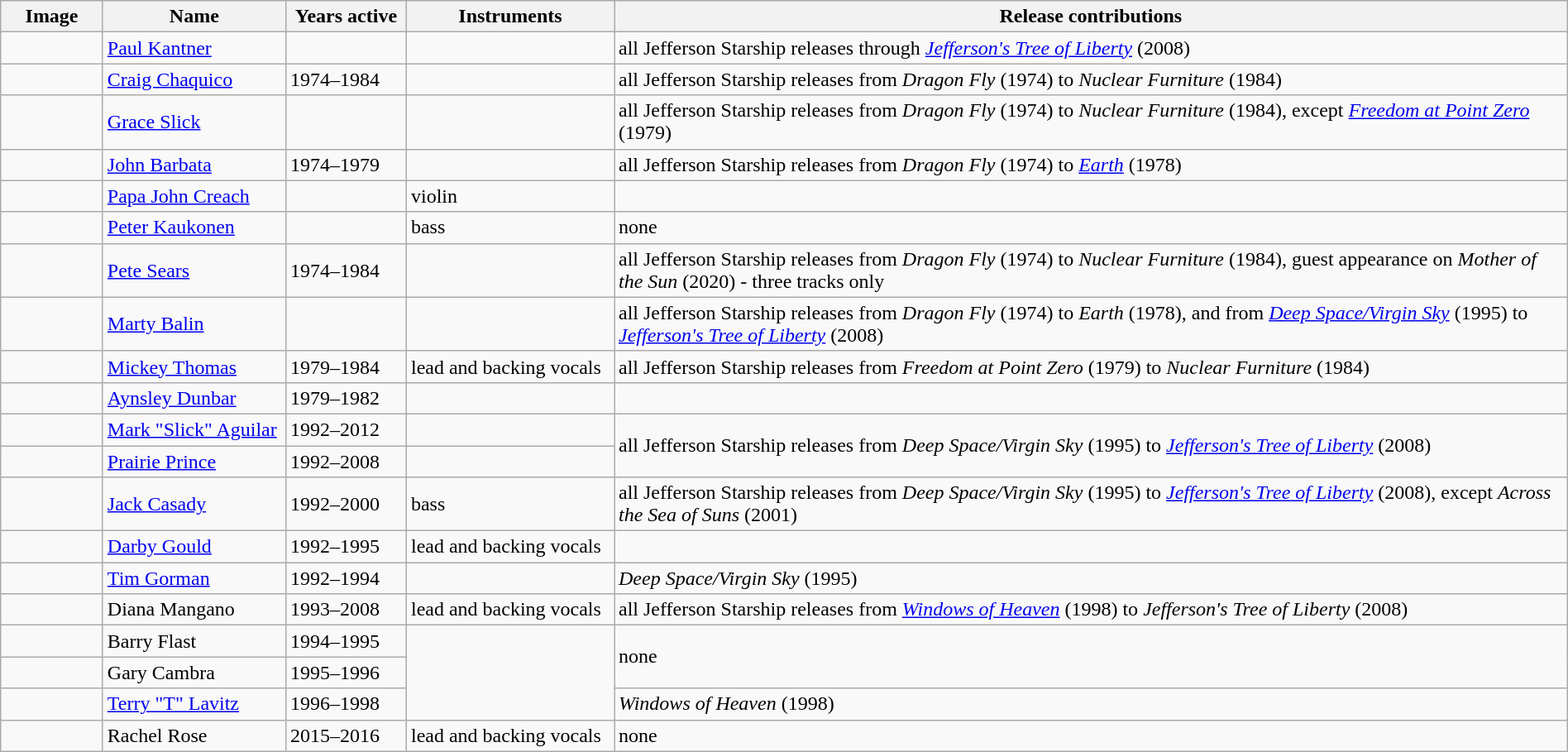<table class="wikitable" border="1" width=100%>
<tr>
<th width="75">Image</th>
<th width="140">Name</th>
<th width="90">Years active</th>
<th width="160">Instruments</th>
<th>Release contributions</th>
</tr>
<tr>
<td></td>
<td><a href='#'>Paul Kantner</a></td>
<td></td>
<td></td>
<td>all Jefferson Starship releases through <em><a href='#'>Jefferson's Tree of Liberty</a></em> (2008)</td>
</tr>
<tr>
<td></td>
<td><a href='#'>Craig Chaquico</a></td>
<td>1974–1984</td>
<td></td>
<td>all Jefferson Starship releases from <em>Dragon Fly</em> (1974) to <em>Nuclear Furniture</em> (1984)</td>
</tr>
<tr>
<td></td>
<td><a href='#'>Grace Slick</a></td>
<td></td>
<td></td>
<td>all Jefferson Starship releases from <em>Dragon Fly</em> (1974) to <em>Nuclear Furniture</em> (1984), except <em><a href='#'>Freedom at Point Zero</a></em> (1979)</td>
</tr>
<tr>
<td></td>
<td><a href='#'>John Barbata</a></td>
<td>1974–1979 </td>
<td></td>
<td>all Jefferson Starship releases from <em>Dragon Fly</em> (1974) to <em><a href='#'>Earth</a></em> (1978)</td>
</tr>
<tr>
<td></td>
<td><a href='#'>Papa John Creach</a></td>
<td></td>
<td>violin</td>
<td></td>
</tr>
<tr>
<td></td>
<td><a href='#'>Peter Kaukonen</a></td>
<td></td>
<td>bass</td>
<td>none</td>
</tr>
<tr>
<td></td>
<td><a href='#'>Pete Sears</a></td>
<td>1974–1984 </td>
<td></td>
<td>all Jefferson Starship releases from <em>Dragon Fly</em> (1974) to <em>Nuclear Furniture</em> (1984), guest appearance on <em>Mother of the Sun</em> (2020) - three tracks only</td>
</tr>
<tr>
<td></td>
<td><a href='#'>Marty Balin</a></td>
<td></td>
<td></td>
<td>all Jefferson Starship releases from <em>Dragon Fly</em> (1974) to <em>Earth</em> (1978), and from <em><a href='#'>Deep Space/Virgin Sky</a></em> (1995) to <em><a href='#'>Jefferson's Tree of Liberty</a></em> (2008)</td>
</tr>
<tr>
<td></td>
<td><a href='#'>Mickey Thomas</a></td>
<td>1979–1984</td>
<td>lead and backing vocals</td>
<td>all Jefferson Starship releases from <em>Freedom at Point Zero</em> (1979) to <em>Nuclear Furniture</em> (1984)</td>
</tr>
<tr>
<td></td>
<td><a href='#'>Aynsley Dunbar</a></td>
<td>1979–1982</td>
<td></td>
<td></td>
</tr>
<tr>
<td></td>
<td><a href='#'>Mark "Slick" Aguilar</a></td>
<td>1992–2012</td>
<td></td>
<td rowspan="2">all Jefferson Starship releases from <em>Deep Space/Virgin Sky</em> (1995) to <em><a href='#'>Jefferson's Tree of Liberty</a></em> (2008)</td>
</tr>
<tr>
<td></td>
<td><a href='#'>Prairie Prince</a></td>
<td>1992–2008 </td>
<td></td>
</tr>
<tr>
<td></td>
<td><a href='#'>Jack Casady</a></td>
<td>1992–2000</td>
<td>bass</td>
<td>all Jefferson Starship releases from <em>Deep Space/Virgin Sky</em> (1995) to <em><a href='#'>Jefferson's Tree of Liberty</a></em> (2008), except <em>Across the Sea of Suns</em> (2001)</td>
</tr>
<tr>
<td></td>
<td><a href='#'>Darby Gould</a></td>
<td>1992–1995 </td>
<td>lead and backing vocals</td>
<td></td>
</tr>
<tr>
<td></td>
<td><a href='#'>Tim Gorman</a></td>
<td>1992–1994 </td>
<td></td>
<td><em>Deep Space/Virgin Sky</em> (1995)</td>
</tr>
<tr>
<td></td>
<td>Diana Mangano</td>
<td>1993–2008 </td>
<td>lead and backing vocals</td>
<td>all Jefferson Starship releases from <em><a href='#'>Windows of Heaven</a></em> (1998) to <em>Jefferson's Tree of Liberty</em> (2008)</td>
</tr>
<tr>
<td></td>
<td>Barry Flast</td>
<td>1994–1995 </td>
<td rowspan="3"></td>
<td rowspan="2">none</td>
</tr>
<tr>
<td></td>
<td>Gary Cambra</td>
<td>1995–1996</td>
</tr>
<tr>
<td></td>
<td><a href='#'>Terry "T" Lavitz</a></td>
<td>1996–1998 </td>
<td><em>Windows of Heaven</em> (1998)</td>
</tr>
<tr>
<td></td>
<td>Rachel Rose</td>
<td>2015–2016 </td>
<td>lead and backing vocals</td>
<td>none</td>
</tr>
</table>
